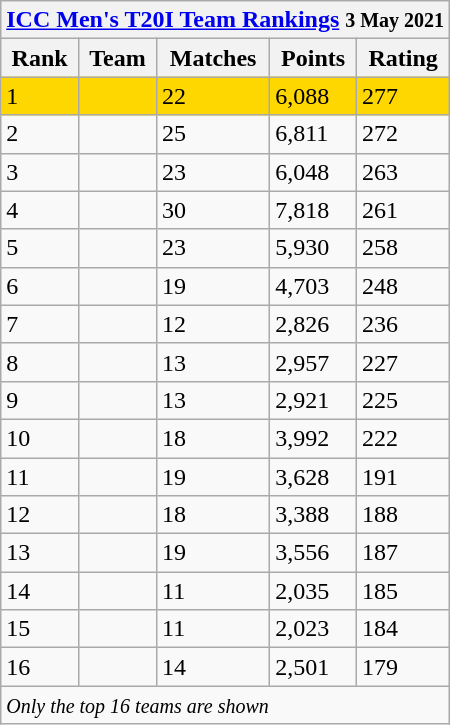<table class="wikitable" stp;">
<tr>
<th colspan="5"><a href='#'>ICC Men's T20I Team Rankings</a> <small>3 May 2021</small></th>
</tr>
<tr>
<th>Rank</th>
<th>Team</th>
<th>Matches</th>
<th>Points</th>
<th>Rating</th>
</tr>
<tr style="background:gold">
<td>1</td>
<td style=text-align:left;></td>
<td>22</td>
<td>6,088</td>
<td>277</td>
</tr>
<tr>
<td>2</td>
<td style=text-align:left;></td>
<td>25</td>
<td>6,811</td>
<td>272</td>
</tr>
<tr>
<td>3</td>
<td style=text-align:left;></td>
<td>23</td>
<td>6,048</td>
<td>263</td>
</tr>
<tr>
<td>4</td>
<td style=text-align:left;></td>
<td>30</td>
<td>7,818</td>
<td>261</td>
</tr>
<tr>
<td>5</td>
<td style=text-align:left;></td>
<td>23</td>
<td>5,930</td>
<td>258</td>
</tr>
<tr>
<td>6</td>
<td style=text-align:left;></td>
<td>19</td>
<td>4,703</td>
<td>248</td>
</tr>
<tr>
<td>7</td>
<td style=text-align:left;></td>
<td>12</td>
<td>2,826</td>
<td>236</td>
</tr>
<tr>
<td>8</td>
<td style=text-align:left;></td>
<td>13</td>
<td>2,957</td>
<td>227</td>
</tr>
<tr>
<td>9</td>
<td style=text-align:left;></td>
<td>13</td>
<td>2,921</td>
<td>225</td>
</tr>
<tr>
<td>10</td>
<td style=text-align:left;></td>
<td>18</td>
<td>3,992</td>
<td>222</td>
</tr>
<tr>
<td>11</td>
<td style=text-align:left;></td>
<td>19</td>
<td>3,628</td>
<td>191</td>
</tr>
<tr>
<td>12</td>
<td style=text-align:left;></td>
<td>18</td>
<td>3,388</td>
<td>188</td>
</tr>
<tr>
<td>13</td>
<td style=text-align:left;></td>
<td>19</td>
<td>3,556</td>
<td>187</td>
</tr>
<tr>
<td>14</td>
<td style=text-align:left;></td>
<td>11</td>
<td>2,035</td>
<td>185</td>
</tr>
<tr>
<td>15</td>
<td style=text-align:left;></td>
<td>11</td>
<td>2,023</td>
<td>184</td>
</tr>
<tr>
<td>16</td>
<td style=text-align:left;></td>
<td>14</td>
<td>2,501</td>
<td>179</td>
</tr>
<tr>
<td colspan="5"><small><em>Only the top 16 teams are shown</em></small></td>
</tr>
</table>
